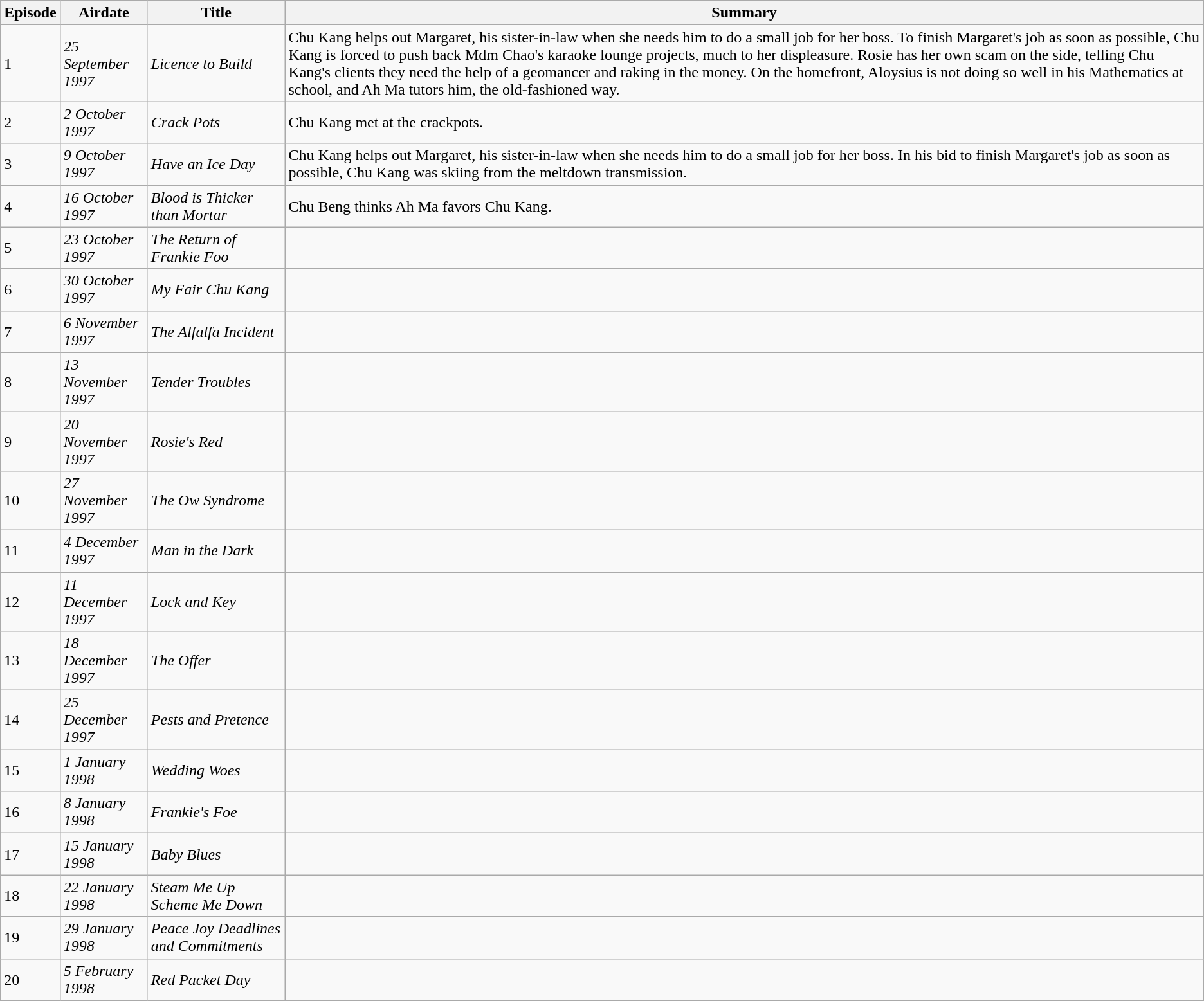<table class="wikitable">
<tr>
<th>Episode</th>
<th>Airdate</th>
<th>Title</th>
<th>Summary</th>
</tr>
<tr>
<td>1</td>
<td><em>25 September 1997</em></td>
<td><em> Licence to Build</em></td>
<td>Chu Kang helps out Margaret, his sister-in-law when she needs him to do a small job for her boss. To finish Margaret's job as soon as possible, Chu Kang is forced to push back Mdm Chao's karaoke lounge projects, much to her displeasure. Rosie has her own scam on the side, telling Chu Kang's clients they need the help of a geomancer and raking in the money. On the homefront, Aloysius is not doing so well in his Mathematics at school, and Ah Ma tutors him, the old-fashioned way.</td>
</tr>
<tr>
<td>2</td>
<td><em>2 October 1997</em></td>
<td><em> Crack Pots</em></td>
<td>Chu Kang met at the crackpots.</td>
</tr>
<tr>
<td>3</td>
<td><em>9 October 1997</em></td>
<td><em> Have an Ice Day</em></td>
<td>Chu Kang helps out Margaret, his sister-in-law when she needs him to do a small job for her boss. In his bid to finish Margaret's job as soon as possible, Chu Kang was skiing from the meltdown transmission.</td>
</tr>
<tr>
<td>4</td>
<td><em>16 October 1997</em></td>
<td><em> Blood is Thicker than Mortar</em></td>
<td>Chu Beng thinks Ah Ma favors Chu Kang.</td>
</tr>
<tr>
<td>5</td>
<td><em>23 October 1997</em></td>
<td><em> The Return of Frankie Foo</em></td>
<td></td>
</tr>
<tr>
<td>6</td>
<td><em>30 October 1997</em></td>
<td><em>My Fair Chu Kang</em></td>
<td></td>
</tr>
<tr>
<td>7</td>
<td><em>6 November 1997</em></td>
<td><em>The Alfalfa Incident</em></td>
<td></td>
</tr>
<tr>
<td>8</td>
<td><em>13 November 1997</em></td>
<td><em>Tender Troubles</em></td>
<td></td>
</tr>
<tr>
<td>9</td>
<td><em>20 November 1997</em></td>
<td><em>Rosie's Red</em></td>
<td></td>
</tr>
<tr>
<td>10</td>
<td><em>27 November 1997</em></td>
<td><em>The Ow Syndrome</em></td>
<td></td>
</tr>
<tr>
<td>11</td>
<td><em>4 December 1997</em></td>
<td><em>Man in the Dark</em></td>
<td></td>
</tr>
<tr>
<td>12</td>
<td><em>11 December 1997</em></td>
<td><em>Lock and Key</em></td>
<td></td>
</tr>
<tr>
<td>13</td>
<td><em>18 December 1997</em></td>
<td><em>The Offer</em></td>
<td></td>
</tr>
<tr>
<td>14</td>
<td><em>25 December 1997</em></td>
<td><em>Pests and Pretence</em></td>
<td></td>
</tr>
<tr>
<td>15</td>
<td><em>1 January 1998</em></td>
<td><em>Wedding Woes</em></td>
<td></td>
</tr>
<tr>
<td>16</td>
<td><em>8 January 1998</em></td>
<td><em>Frankie's Foe</em></td>
<td></td>
</tr>
<tr>
<td>17</td>
<td><em>15 January 1998</em></td>
<td><em>Baby Blues</em></td>
<td></td>
</tr>
<tr>
<td>18</td>
<td><em>22 January 1998</em></td>
<td><em>Steam Me Up Scheme Me Down</em></td>
<td></td>
</tr>
<tr>
<td>19</td>
<td><em>29 January 1998</em></td>
<td><em>Peace Joy Deadlines and Commitments</em></td>
<td></td>
</tr>
<tr>
<td>20</td>
<td><em>5 February 1998</em></td>
<td><em>Red Packet Day</em></td>
<td></td>
</tr>
</table>
